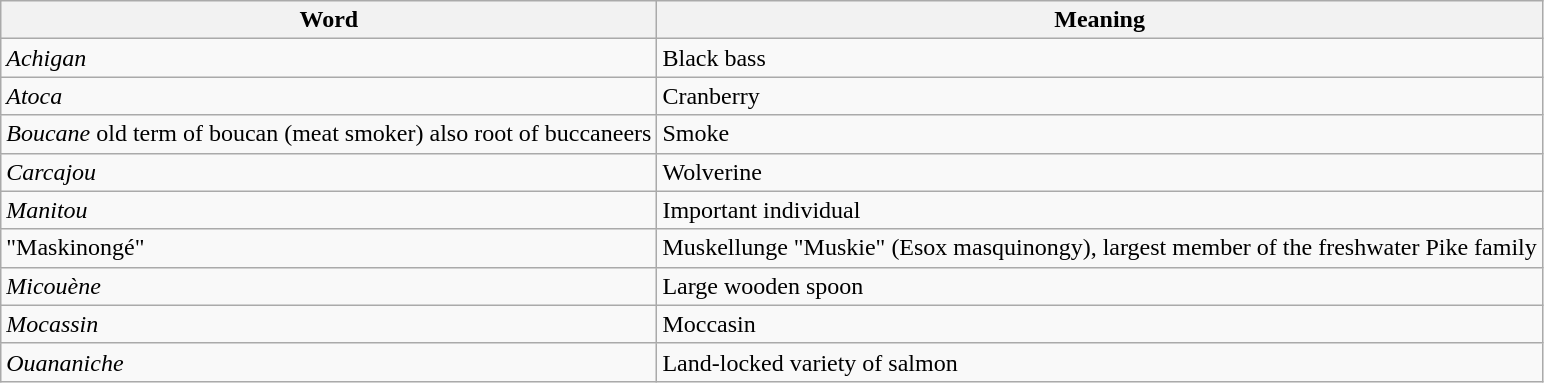<table class="wikitable">
<tr>
<th>Word</th>
<th>Meaning</th>
</tr>
<tr>
<td><em>Achigan</em></td>
<td>Black bass</td>
</tr>
<tr>
<td><em>Atoca</em></td>
<td>Cranberry</td>
</tr>
<tr>
<td><em>Boucane</em> old term of boucan (meat smoker) also root of buccaneers</td>
<td>Smoke</td>
</tr>
<tr>
<td><em>Carcajou</em></td>
<td>Wolverine</td>
</tr>
<tr>
<td><em>Manitou</em></td>
<td>Important individual</td>
</tr>
<tr>
<td>"Maskinongé"</td>
<td>Muskellunge "Muskie" (Esox masquinongy), largest member of the freshwater Pike family</td>
</tr>
<tr>
<td><em>Micouène</em></td>
<td>Large wooden spoon</td>
</tr>
<tr>
<td><em>Mocassin</em></td>
<td>Moccasin</td>
</tr>
<tr>
<td><em>Ouananiche</em></td>
<td>Land-locked variety of salmon</td>
</tr>
</table>
